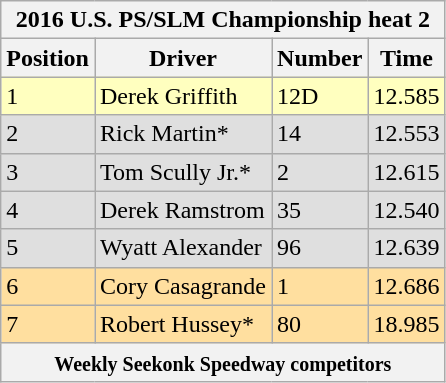<table class="wikitable mw-collapsible mw-collapsed">
<tr>
<th colspan="4">2016 U.S. PS/SLM Championship heat 2</th>
</tr>
<tr>
<th>Position</th>
<th>Driver</th>
<th>Number</th>
<th>Time</th>
</tr>
<tr style="background-color:#FFFFBF">
<td>1</td>
<td>Derek Griffith</td>
<td>12D</td>
<td>12.585</td>
</tr>
<tr style="background-color:#DFDFDF">
<td>2</td>
<td>Rick Martin*</td>
<td>14</td>
<td>12.553</td>
</tr>
<tr style="background-color:#DFDFDF">
<td>3</td>
<td>Tom Scully Jr.*</td>
<td>2</td>
<td>12.615</td>
</tr>
<tr style="background-color:#DFDFDF">
<td>4</td>
<td>Derek Ramstrom</td>
<td>35</td>
<td>12.540</td>
</tr>
<tr style="background-color:#DFDFDF">
<td>5</td>
<td>Wyatt Alexander</td>
<td>96</td>
<td>12.639</td>
</tr>
<tr style="background-color:#FFDF9F">
<td>6</td>
<td>Cory Casagrande</td>
<td>1</td>
<td>12.686</td>
</tr>
<tr style="background-color:#FFDF9F">
<td>7</td>
<td>Robert Hussey*</td>
<td>80</td>
<td>18.985</td>
</tr>
<tr>
<th colspan="4"><small>Weekly Seekonk Speedway competitors</small></th>
</tr>
</table>
